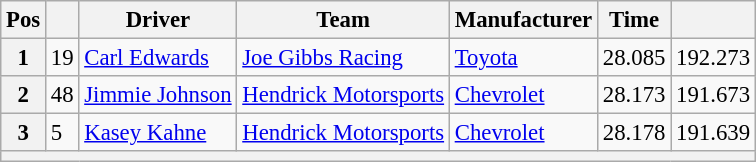<table class="wikitable" style="font-size:95%">
<tr>
<th>Pos</th>
<th></th>
<th>Driver</th>
<th>Team</th>
<th>Manufacturer</th>
<th>Time</th>
<th></th>
</tr>
<tr>
<th>1</th>
<td>19</td>
<td><a href='#'>Carl Edwards</a></td>
<td><a href='#'>Joe Gibbs Racing</a></td>
<td><a href='#'>Toyota</a></td>
<td>28.085</td>
<td>192.273</td>
</tr>
<tr>
<th>2</th>
<td>48</td>
<td><a href='#'>Jimmie Johnson</a></td>
<td><a href='#'>Hendrick Motorsports</a></td>
<td><a href='#'>Chevrolet</a></td>
<td>28.173</td>
<td>191.673</td>
</tr>
<tr>
<th>3</th>
<td>5</td>
<td><a href='#'>Kasey Kahne</a></td>
<td><a href='#'>Hendrick Motorsports</a></td>
<td><a href='#'>Chevrolet</a></td>
<td>28.178</td>
<td>191.639</td>
</tr>
<tr>
<th colspan="7"></th>
</tr>
</table>
